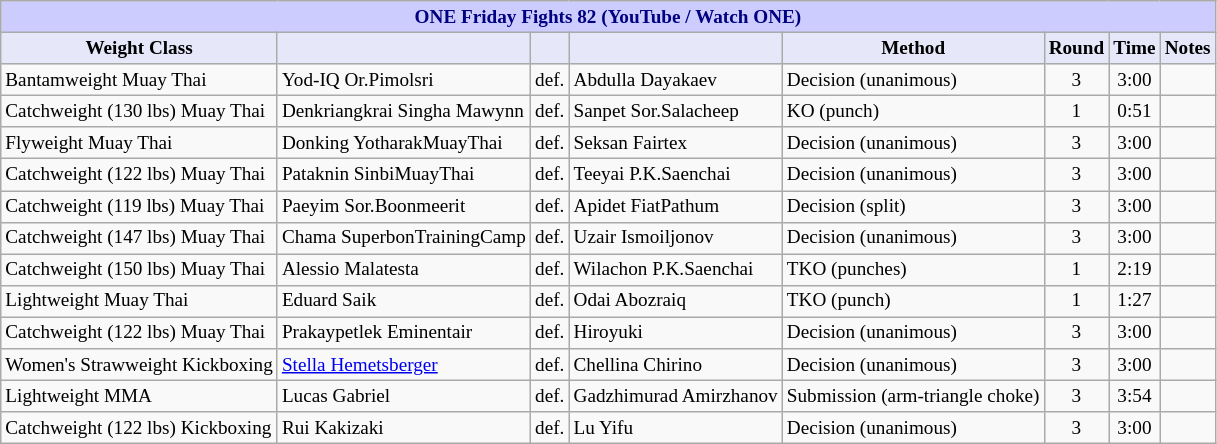<table class="wikitable" style="font-size: 80%;">
<tr>
<th colspan="8" style="background-color: #ccf; color: #000080; text-align: center;"><strong>ONE Friday Fights 82 (YouTube / Watch ONE)</strong></th>
</tr>
<tr>
<th colspan="1" style="background-color: #E6E8FA; color: #000000; text-align: center;">Weight Class</th>
<th colspan="1" style="background-color: #E6E8FA; color: #000000; text-align: center;"></th>
<th colspan="1" style="background-color: #E6E8FA; color: #000000; text-align: center;"></th>
<th colspan="1" style="background-color: #E6E8FA; color: #000000; text-align: center;"></th>
<th colspan="1" style="background-color: #E6E8FA; color: #000000; text-align: center;">Method</th>
<th colspan="1" style="background-color: #E6E8FA; color: #000000; text-align: center;">Round</th>
<th colspan="1" style="background-color: #E6E8FA; color: #000000; text-align: center;">Time</th>
<th colspan="1" style="background-color: #E6E8FA; color: #000000; text-align: center;">Notes</th>
</tr>
<tr>
<td>Bantamweight Muay Thai</td>
<td> Yod-IQ Or.Pimolsri</td>
<td>def.</td>
<td> Abdulla Dayakaev</td>
<td>Decision (unanimous)</td>
<td align=center>3</td>
<td align=center>3:00</td>
<td></td>
</tr>
<tr>
<td>Catchweight (130 lbs) Muay Thai</td>
<td> Denkriangkrai Singha Mawynn</td>
<td>def.</td>
<td> Sanpet Sor.Salacheep</td>
<td>KO (punch)</td>
<td align=center>1</td>
<td align=center>0:51</td>
<td></td>
</tr>
<tr>
<td>Flyweight Muay Thai</td>
<td> Donking YotharakMuayThai</td>
<td>def.</td>
<td> Seksan Fairtex</td>
<td>Decision (unanimous)</td>
<td align=center>3</td>
<td align=center>3:00</td>
<td></td>
</tr>
<tr>
<td>Catchweight (122 lbs) Muay Thai</td>
<td> Pataknin SinbiMuayThai</td>
<td>def.</td>
<td> Teeyai P.K.Saenchai</td>
<td>Decision (unanimous)</td>
<td align=center>3</td>
<td align=center>3:00</td>
<td></td>
</tr>
<tr>
<td>Catchweight (119 lbs) Muay Thai</td>
<td> Paeyim Sor.Boonmeerit</td>
<td>def.</td>
<td> Apidet FiatPathum</td>
<td>Decision (split)</td>
<td align=center>3</td>
<td align=center>3:00</td>
<td></td>
</tr>
<tr>
<td>Catchweight (147 lbs) Muay Thai</td>
<td> Chama SuperbonTrainingCamp</td>
<td>def.</td>
<td> Uzair Ismoiljonov</td>
<td>Decision (unanimous)</td>
<td align=center>3</td>
<td align=center>3:00</td>
<td></td>
</tr>
<tr>
<td>Catchweight (150 lbs) Muay Thai</td>
<td> Alessio Malatesta</td>
<td>def.</td>
<td> Wilachon P.K.Saenchai</td>
<td>TKO (punches)</td>
<td align=center>1</td>
<td align=center>2:19</td>
<td></td>
</tr>
<tr>
<td>Lightweight Muay Thai</td>
<td> Eduard Saik</td>
<td>def.</td>
<td> Odai Abozraiq</td>
<td>TKO (punch)</td>
<td align=center>1</td>
<td align=center>1:27</td>
<td></td>
</tr>
<tr>
<td>Catchweight (122 lbs) Muay Thai</td>
<td> Prakaypetlek Eminentair</td>
<td>def.</td>
<td> Hiroyuki</td>
<td>Decision (unanimous)</td>
<td align=center>3</td>
<td align=center>3:00</td>
<td></td>
</tr>
<tr>
<td>Women's Strawweight Kickboxing</td>
<td> <a href='#'>Stella Hemetsberger</a></td>
<td>def.</td>
<td> Chellina Chirino</td>
<td>Decision (unanimous)</td>
<td align=center>3</td>
<td align=center>3:00</td>
<td></td>
</tr>
<tr>
<td>Lightweight MMA</td>
<td> Lucas Gabriel</td>
<td>def.</td>
<td> Gadzhimurad Amirzhanov</td>
<td>Submission (arm-triangle choke)</td>
<td align=center>3</td>
<td align=center>3:54</td>
<td></td>
</tr>
<tr>
<td>Catchweight (122 lbs) Kickboxing</td>
<td> Rui Kakizaki</td>
<td>def.</td>
<td> Lu Yifu</td>
<td>Decision (unanimous)</td>
<td align=center>3</td>
<td align=center>3:00</td>
<td></td>
</tr>
</table>
